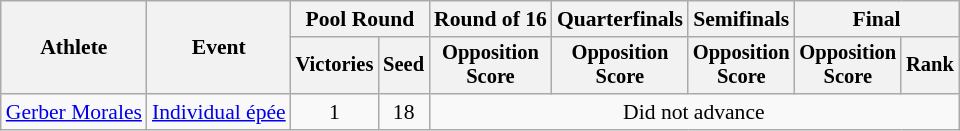<table class=wikitable style="font-size:90%">
<tr>
<th rowspan="2">Athlete</th>
<th rowspan="2">Event</th>
<th colspan=2>Pool Round</th>
<th>Round of 16</th>
<th>Quarterfinals</th>
<th>Semifinals</th>
<th colspan=2>Final</th>
</tr>
<tr style="font-size:95%">
<th>Victories</th>
<th>Seed</th>
<th>Opposition<br>Score</th>
<th>Opposition<br>Score</th>
<th>Opposition<br>Score</th>
<th>Opposition<br>Score</th>
<th>Rank</th>
</tr>
<tr align=center>
<td align=left><a href='#'>Gerber Morales</a></td>
<td align=left rowspan=2><a href='#'>Individual épée</a></td>
<td>1</td>
<td>18</td>
<td colspan="5">Did not advance</td>
</tr>
</table>
